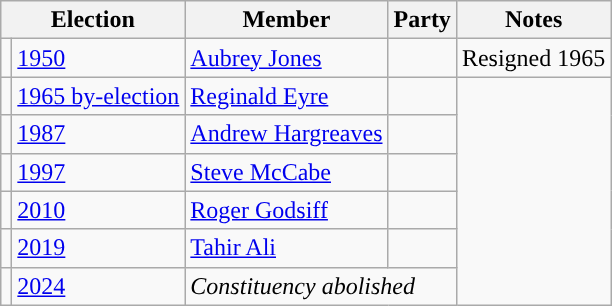<table class="wikitable">
<tr>
<th colspan="2">Election</th>
<th>Member</th>
<th>Party</th>
<th>Notes</th>
</tr>
<tr>
<td style="color:inherit;background-color: "></td>
<td><a href='#'>1950</a></td>
<td><a href='#'>Aubrey Jones</a></td>
<td></td>
<td>Resigned 1965</td>
</tr>
<tr>
<td style="color:inherit;background-color: "></td>
<td><a href='#'>1965 by-election</a></td>
<td><a href='#'>Reginald Eyre</a></td>
<td></td>
</tr>
<tr>
<td style="color:inherit;background-color: "></td>
<td><a href='#'>1987</a></td>
<td><a href='#'>Andrew Hargreaves</a></td>
<td></td>
</tr>
<tr>
<td style="color:inherit;background-color: "></td>
<td><a href='#'>1997</a></td>
<td><a href='#'>Steve McCabe</a></td>
<td></td>
</tr>
<tr>
<td style="color:inherit;background-color: "></td>
<td><a href='#'>2010</a></td>
<td><a href='#'>Roger Godsiff</a></td>
<td></td>
</tr>
<tr>
<td style="color:inherit;background-color: "></td>
<td><a href='#'>2019</a></td>
<td><a href='#'>Tahir Ali</a></td>
<td></td>
</tr>
<tr>
<td></td>
<td><a href='#'>2024</a></td>
<td colspan="2"><em>Constituency abolished</em></td>
</tr>
</table>
